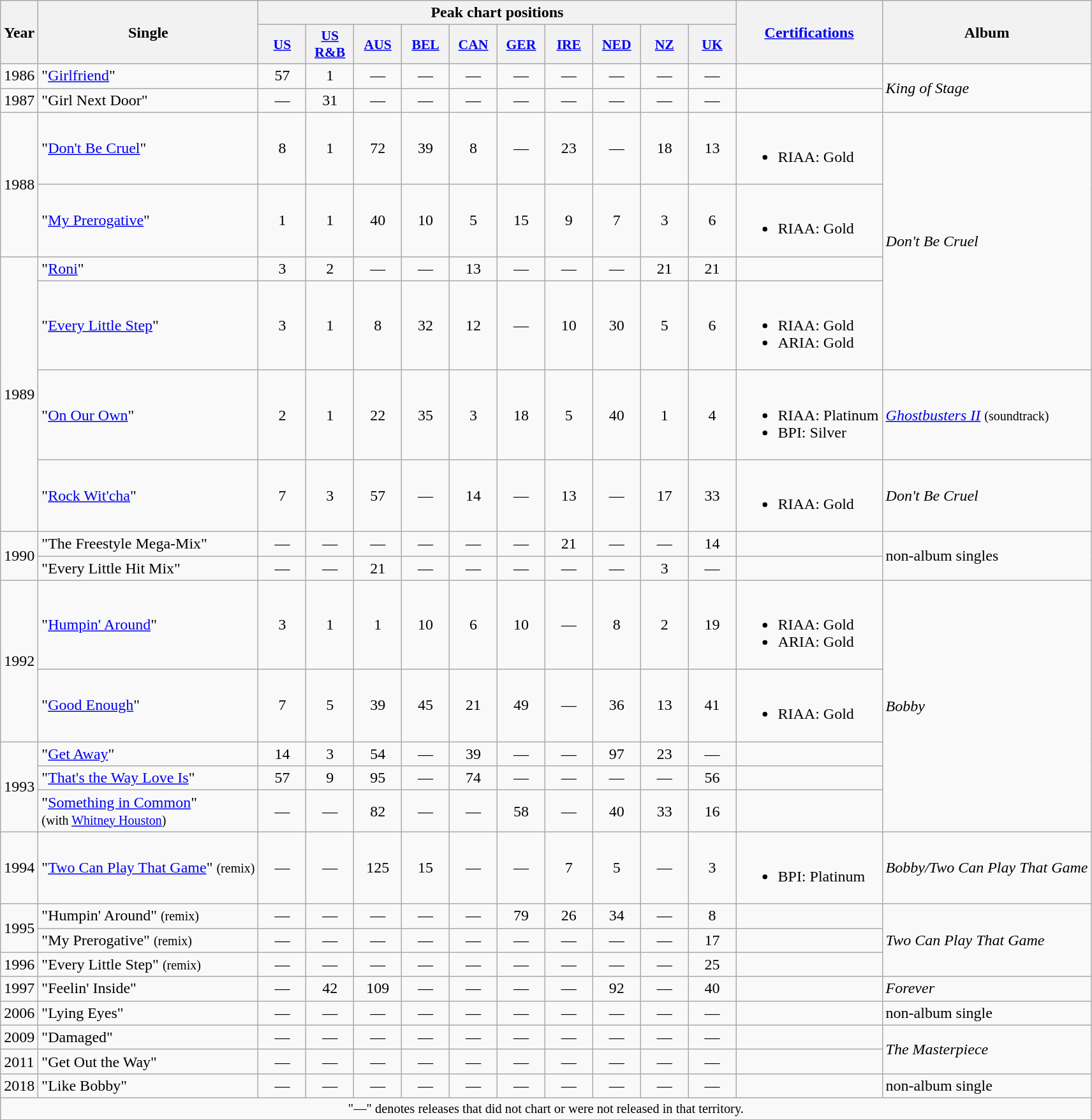<table class="wikitable">
<tr>
<th rowspan="2">Year</th>
<th rowspan="2">Single</th>
<th colspan="10">Peak chart positions</th>
<th rowspan="2"><a href='#'>Certifications</a></th>
<th rowspan="2">Album</th>
</tr>
<tr>
<th style="width:3em;font-size:90%;"><a href='#'>US</a><br></th>
<th style="width:3em;font-size:90%;"><a href='#'>US<br>R&B</a><br></th>
<th style="width:3em;font-size:90%;"><a href='#'>AUS</a><br></th>
<th style="width:3em;font-size:90%;"><a href='#'>BEL</a><br></th>
<th style="width:3em;font-size:90%;"><a href='#'>CAN</a><br></th>
<th style="width:3em;font-size:90%;"><a href='#'>GER</a><br></th>
<th style="width:3em;font-size:90%;"><a href='#'>IRE</a><br></th>
<th style="width:3em;font-size:90%;"><a href='#'>NED</a><br></th>
<th style="width:3em;font-size:90%;"><a href='#'>NZ</a><br></th>
<th style="width:3em;font-size:90%;"><a href='#'>UK</a><br></th>
</tr>
<tr>
<td>1986</td>
<td>"<a href='#'>Girlfriend</a>"</td>
<td align="center">57</td>
<td align="center">1</td>
<td align="center">—</td>
<td align="center">—</td>
<td align="center">—</td>
<td align="center">—</td>
<td align="center">—</td>
<td align="center">—</td>
<td align="center">—</td>
<td align="center">—</td>
<td></td>
<td align="left" rowspan="2"><em>King of Stage</em></td>
</tr>
<tr>
<td>1987</td>
<td>"Girl Next Door"</td>
<td align="center">—</td>
<td align="center">31</td>
<td align="center">—</td>
<td align="center">—</td>
<td align="center">—</td>
<td align="center">—</td>
<td align="center">—</td>
<td align="center">—</td>
<td align="center">—</td>
<td align="center">—</td>
<td></td>
</tr>
<tr>
<td rowspan="2">1988</td>
<td>"<a href='#'>Don't Be Cruel</a>"</td>
<td align="center">8</td>
<td align="center">1</td>
<td align="center">72</td>
<td align="center">39</td>
<td align="center">8</td>
<td align="center">—</td>
<td align="center">23</td>
<td align="center">—</td>
<td align="center">18</td>
<td align="center">13</td>
<td><br><ul><li>RIAA: Gold</li></ul></td>
<td align="left" rowspan="4"><em>Don't Be Cruel</em></td>
</tr>
<tr>
<td>"<a href='#'>My Prerogative</a>"</td>
<td align="center">1</td>
<td align="center">1</td>
<td align="center">40</td>
<td align="center">10</td>
<td align="center">5</td>
<td align="center">15</td>
<td align="center">9</td>
<td align="center">7</td>
<td align="center">3</td>
<td align="center">6</td>
<td><br><ul><li>RIAA: Gold</li></ul></td>
</tr>
<tr>
<td rowspan="4">1989</td>
<td>"<a href='#'>Roni</a>"</td>
<td align="center">3</td>
<td align="center">2</td>
<td align="center">—</td>
<td align="center">—</td>
<td align="center">13</td>
<td align="center">—</td>
<td align="center">—</td>
<td align="center">—</td>
<td align="center">21</td>
<td align="center">21</td>
<td></td>
</tr>
<tr>
<td>"<a href='#'>Every Little Step</a>"</td>
<td align="center">3</td>
<td align="center">1</td>
<td align="center">8</td>
<td align="center">32</td>
<td align="center">12</td>
<td align="center">—</td>
<td align="center">10</td>
<td align="center">30</td>
<td align="center">5</td>
<td align="center">6</td>
<td><br><ul><li>RIAA: Gold</li><li>ARIA: Gold</li></ul></td>
</tr>
<tr>
<td>"<a href='#'>On Our Own</a>"</td>
<td align="center">2</td>
<td align="center">1</td>
<td align="center">22</td>
<td align="center">35</td>
<td align="center">3</td>
<td align="center">18</td>
<td align="center">5</td>
<td align="center">40</td>
<td align="center">1</td>
<td align="center">4</td>
<td><br><ul><li>RIAA: Platinum</li><li>BPI: Silver</li></ul></td>
<td align="left"><em><a href='#'>Ghostbusters II</a></em> <small>(soundtrack)</small></td>
</tr>
<tr>
<td>"<a href='#'>Rock Wit'cha</a>"</td>
<td align="center">7</td>
<td align="center">3</td>
<td align="center">57</td>
<td align="center">—</td>
<td align="center">14</td>
<td align="center">—</td>
<td align="center">13</td>
<td align="center">—</td>
<td align="center">17</td>
<td align="center">33</td>
<td><br><ul><li>RIAA: Gold</li></ul></td>
<td align="left"><em>Don't Be Cruel</em></td>
</tr>
<tr>
<td rowspan="2">1990</td>
<td>"The Freestyle Mega-Mix"</td>
<td align="center">—</td>
<td align="center">—</td>
<td align="center">—</td>
<td align="center">—</td>
<td align="center">—</td>
<td align="center">—</td>
<td align="center">21</td>
<td align="center">—</td>
<td align="center">—</td>
<td align="center">14</td>
<td></td>
<td align="left" rowspan="2">non-album singles</td>
</tr>
<tr>
<td>"Every Little Hit Mix"</td>
<td align="center">—</td>
<td align="center">—</td>
<td align="center">21</td>
<td align="center">—</td>
<td align="center">—</td>
<td align="center">—</td>
<td align="center">—</td>
<td align="center">—</td>
<td align="center">3</td>
<td align="center">—</td>
<td></td>
</tr>
<tr>
<td rowspan="2">1992</td>
<td>"<a href='#'>Humpin' Around</a>"</td>
<td align="center">3</td>
<td align="center">1</td>
<td align="center">1</td>
<td align="center">10</td>
<td align="center">6</td>
<td align="center">10</td>
<td align="center">—</td>
<td align="center">8</td>
<td align="center">2</td>
<td align="center">19</td>
<td><br><ul><li>RIAA: Gold</li><li>ARIA: Gold</li></ul></td>
<td align="left" rowspan="5"><em>Bobby</em></td>
</tr>
<tr>
<td>"<a href='#'>Good Enough</a>"</td>
<td align="center">7</td>
<td align="center">5</td>
<td align="center">39</td>
<td align="center">45</td>
<td align="center">21</td>
<td align="center">49</td>
<td align="center">—</td>
<td align="center">36</td>
<td align="center">13</td>
<td align="center">41</td>
<td><br><ul><li>RIAA: Gold</li></ul></td>
</tr>
<tr>
<td rowspan="3">1993</td>
<td>"<a href='#'>Get Away</a>"</td>
<td align="center">14</td>
<td align="center">3</td>
<td align="center">54</td>
<td align="center">—</td>
<td align="center">39</td>
<td align="center">—</td>
<td align="center">—</td>
<td align="center">97</td>
<td align="center">23</td>
<td align="center">—</td>
<td></td>
</tr>
<tr>
<td>"<a href='#'>That's the Way Love Is</a>"</td>
<td align="center">57</td>
<td align="center">9</td>
<td align="center">95</td>
<td align="center">—</td>
<td align="center">74</td>
<td align="center">—</td>
<td align="center">—</td>
<td align="center">—</td>
<td align="center">—</td>
<td align="center">56</td>
<td></td>
</tr>
<tr>
<td>"<a href='#'>Something in Common</a>"<br><small>(with <a href='#'>Whitney Houston</a>)</small></td>
<td align="center">—</td>
<td align="center">—</td>
<td align="center">82</td>
<td align="center">—</td>
<td align="center">—</td>
<td align="center">58</td>
<td align="center">—</td>
<td align="center">40</td>
<td align="center">33</td>
<td align="center">16</td>
<td></td>
</tr>
<tr>
<td>1994</td>
<td>"<a href='#'>Two Can Play That Game</a>" <small>(remix)</small></td>
<td align="center">—</td>
<td align="center">—</td>
<td align="center">125</td>
<td align="center">15</td>
<td align="center">—</td>
<td align="center">—</td>
<td align="center">7</td>
<td align="center">5</td>
<td align="center">—</td>
<td align="center">3</td>
<td><br><ul><li>BPI: Platinum</li></ul></td>
<td align="left"><em>Bobby/Two Can Play That Game</em></td>
</tr>
<tr>
<td rowspan="2">1995</td>
<td>"Humpin' Around" <small>(remix)</small></td>
<td align="center">—</td>
<td align="center">—</td>
<td align="center">—</td>
<td align="center">—</td>
<td align="center">—</td>
<td align="center">79</td>
<td align="center">26</td>
<td align="center">34</td>
<td align="center">—</td>
<td align="center">8</td>
<td></td>
<td align="left" rowspan="3"><em>Two Can Play That Game</em></td>
</tr>
<tr>
<td>"My Prerogative" <small>(remix)</small></td>
<td align="center">—</td>
<td align="center">—</td>
<td align="center">—</td>
<td align="center">—</td>
<td align="center">—</td>
<td align="center">—</td>
<td align="center">—</td>
<td align="center">—</td>
<td align="center">—</td>
<td align="center">17</td>
<td></td>
</tr>
<tr>
<td>1996</td>
<td>"Every Little Step" <small>(remix)</small></td>
<td align="center">—</td>
<td align="center">—</td>
<td align="center">—</td>
<td align="center">—</td>
<td align="center">—</td>
<td align="center">—</td>
<td align="center">—</td>
<td align="center">—</td>
<td align="center">—</td>
<td align="center">25</td>
<td></td>
</tr>
<tr>
<td>1997</td>
<td>"Feelin' Inside"</td>
<td align="center">—</td>
<td align="center">42</td>
<td align="center">109</td>
<td align="center">—</td>
<td align="center">—</td>
<td align="center">—</td>
<td align="center">—</td>
<td align="center">92</td>
<td align="center">—</td>
<td align="center">40</td>
<td></td>
<td align="left"><em>Forever</em></td>
</tr>
<tr>
<td>2006</td>
<td>"Lying Eyes"</td>
<td align="center">—</td>
<td align="center">—</td>
<td align="center">—</td>
<td align="center">—</td>
<td align="center">—</td>
<td align="center">—</td>
<td align="center">—</td>
<td align="center">—</td>
<td align="center">—</td>
<td align="center">—</td>
<td></td>
<td align="left">non-album single</td>
</tr>
<tr>
<td>2009</td>
<td>"Damaged"</td>
<td align="center">—</td>
<td align="center">—</td>
<td align="center">—</td>
<td align="center">—</td>
<td align="center">—</td>
<td align="center">—</td>
<td align="center">—</td>
<td align="center">—</td>
<td align="center">—</td>
<td align="center">—</td>
<td></td>
<td align="left" rowspan="2"><em>The Masterpiece</em></td>
</tr>
<tr>
<td>2011</td>
<td>"Get Out the Way"</td>
<td align="center">—</td>
<td align="center">—</td>
<td align="center">—</td>
<td align="center">—</td>
<td align="center">—</td>
<td align="center">—</td>
<td align="center">—</td>
<td align="center">—</td>
<td align="center">—</td>
<td align="center">—</td>
<td></td>
</tr>
<tr>
<td>2018</td>
<td>"Like Bobby"</td>
<td align="center">—</td>
<td align="center">—</td>
<td align="center">—</td>
<td align="center">—</td>
<td align="center">—</td>
<td align="center">—</td>
<td align="center">—</td>
<td align="center">—</td>
<td align="center">—</td>
<td align="center">—</td>
<td></td>
<td align="left">non-album single</td>
</tr>
<tr>
<td colspan="15" style="text-align:center; font-size:85%">"—" denotes releases that did not chart or were not released in that territory.</td>
</tr>
</table>
